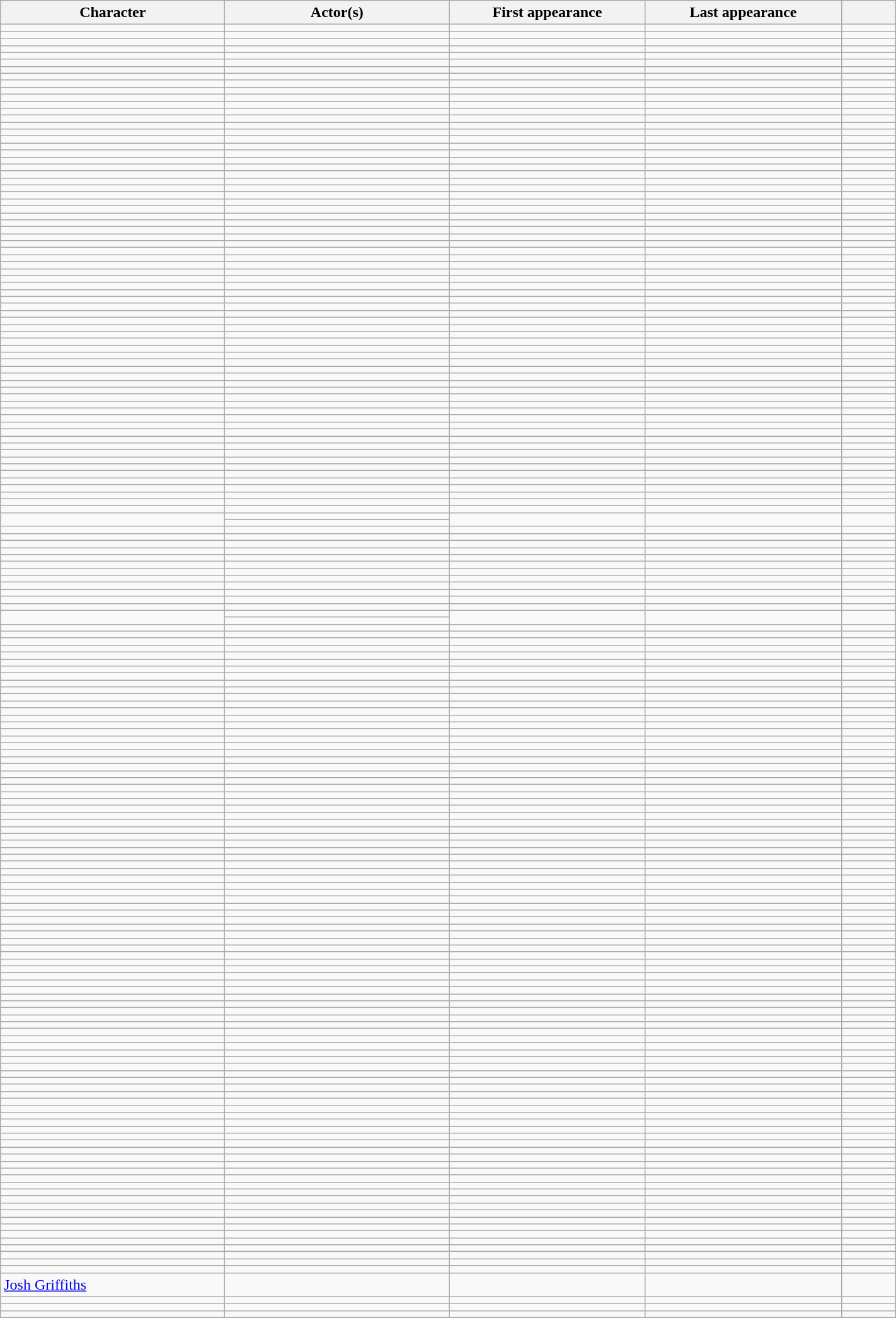<table class="wikitable sortable">
<tr>
<th scope="col" style="width:230px;">Character</th>
<th scope="col" style="width:230px;">Actor(s)</th>
<th scope="col" style="width:200px;">First appearance</th>
<th scope="col" style="width:200px;">Last appearance</th>
<th scope="col" style="width:50px;"></th>
</tr>
<tr>
<td></td>
<td></td>
<td></td>
<td></td>
<td style="text-align:center;"></td>
</tr>
<tr>
<td></td>
<td></td>
<td></td>
<td></td>
<td style="text-align:center;"></td>
</tr>
<tr>
<td></td>
<td></td>
<td></td>
<td></td>
<td style="text-align:center;"></td>
</tr>
<tr>
<td></td>
<td></td>
<td></td>
<td></td>
<td style="text-align:center;"></td>
</tr>
<tr>
<td></td>
<td></td>
<td></td>
<td></td>
<td style="text-align:center;"></td>
</tr>
<tr>
<td></td>
<td></td>
<td></td>
<td></td>
<td style="text-align:center;"></td>
</tr>
<tr>
<td></td>
<td></td>
<td></td>
<td></td>
<td style="text-align:center;"></td>
</tr>
<tr>
<td></td>
<td></td>
<td></td>
<td></td>
<td style="text-align:center;"></td>
</tr>
<tr>
<td></td>
<td></td>
<td></td>
<td></td>
<td style="text-align:center;"></td>
</tr>
<tr>
<td></td>
<td></td>
<td></td>
<td></td>
<td style="text-align:center;"></td>
</tr>
<tr>
<td></td>
<td></td>
<td></td>
<td></td>
<td style="text-align:center;"></td>
</tr>
<tr>
<td></td>
<td></td>
<td></td>
<td></td>
<td style="text-align:center;"></td>
</tr>
<tr>
<td></td>
<td></td>
<td></td>
<td></td>
<td style="text-align:center;"></td>
</tr>
<tr>
<td></td>
<td></td>
<td></td>
<td></td>
<td style="text-align:center;"></td>
</tr>
<tr>
<td></td>
<td></td>
<td></td>
<td></td>
<td style="text-align:center;"></td>
</tr>
<tr>
<td></td>
<td></td>
<td></td>
<td></td>
<td style="text-align:center;"></td>
</tr>
<tr>
<td></td>
<td></td>
<td></td>
<td></td>
<td style="text-align:center;"></td>
</tr>
<tr>
<td></td>
<td></td>
<td></td>
<td></td>
<td style="text-align:center;"></td>
</tr>
<tr>
<td></td>
<td></td>
<td></td>
<td></td>
<td style="text-align:center;"></td>
</tr>
<tr>
<td></td>
<td></td>
<td></td>
<td></td>
<td style="text-align:center;"></td>
</tr>
<tr>
<td></td>
<td></td>
<td></td>
<td></td>
<td style="text-align:center;"></td>
</tr>
<tr>
<td></td>
<td></td>
<td></td>
<td></td>
<td style="text-align:center;"></td>
</tr>
<tr>
<td></td>
<td></td>
<td></td>
<td></td>
<td style="text-align:center;"></td>
</tr>
<tr>
<td></td>
<td></td>
<td></td>
<td></td>
<td style="text-align:center;"></td>
</tr>
<tr>
<td></td>
<td></td>
<td></td>
<td></td>
<td style="text-align:center;"></td>
</tr>
<tr>
<td></td>
<td></td>
<td></td>
<td></td>
<td style="text-align:center;"></td>
</tr>
<tr>
<td></td>
<td></td>
<td></td>
<td></td>
<td style="text-align:center;"></td>
</tr>
<tr>
<td></td>
<td></td>
<td></td>
<td></td>
<td style="text-align:center;"></td>
</tr>
<tr>
<td></td>
<td></td>
<td></td>
<td></td>
<td style="text-align:center;"></td>
</tr>
<tr>
<td></td>
<td></td>
<td></td>
<td></td>
<td style="text-align:center;"></td>
</tr>
<tr>
<td></td>
<td></td>
<td></td>
<td></td>
<td style="text-align:center;"></td>
</tr>
<tr>
<td></td>
<td></td>
<td></td>
<td></td>
<td style="text-align:center;"></td>
</tr>
<tr>
<td></td>
<td></td>
<td></td>
<td></td>
<td style="text-align:center;"></td>
</tr>
<tr>
<td></td>
<td></td>
<td></td>
<td></td>
<td style="text-align:center;"></td>
</tr>
<tr>
<td></td>
<td></td>
<td></td>
<td></td>
<td style="text-align:center;"></td>
</tr>
<tr>
<td></td>
<td></td>
<td></td>
<td></td>
<td style="text-align:center;"></td>
</tr>
<tr>
<td></td>
<td></td>
<td></td>
<td></td>
<td style="text-align:center;"></td>
</tr>
<tr>
<td></td>
<td></td>
<td></td>
<td></td>
<td style="text-align:center;"></td>
</tr>
<tr>
<td></td>
<td></td>
<td></td>
<td></td>
<td style="text-align:center;"></td>
</tr>
<tr>
<td></td>
<td></td>
<td></td>
<td></td>
<td style="text-align:center;"></td>
</tr>
<tr>
<td></td>
<td></td>
<td></td>
<td></td>
<td style="text-align:center;"></td>
</tr>
<tr>
<td></td>
<td></td>
<td></td>
<td></td>
<td style="text-align:center;"></td>
</tr>
<tr>
<td></td>
<td></td>
<td></td>
<td></td>
<td style="text-align:center;"></td>
</tr>
<tr>
<td></td>
<td></td>
<td></td>
<td></td>
<td style="text-align:center;"></td>
</tr>
<tr>
<td></td>
<td></td>
<td></td>
<td></td>
<td style="text-align:center;"></td>
</tr>
<tr>
<td></td>
<td></td>
<td></td>
<td></td>
<td style="text-align:center;"></td>
</tr>
<tr>
<td></td>
<td></td>
<td></td>
<td></td>
<td style="text-align:center;"></td>
</tr>
<tr>
<td></td>
<td></td>
<td></td>
<td></td>
<td style="text-align:center;"></td>
</tr>
<tr>
<td></td>
<td></td>
<td></td>
<td></td>
<td style="text-align:center;"></td>
</tr>
<tr>
<td></td>
<td></td>
<td></td>
<td></td>
<td style="text-align:center;"></td>
</tr>
<tr>
<td></td>
<td></td>
<td></td>
<td></td>
<td style="text-align:center;"></td>
</tr>
<tr>
<td></td>
<td></td>
<td></td>
<td></td>
<td style="text-align:center;"></td>
</tr>
<tr>
<td></td>
<td></td>
<td></td>
<td></td>
<td style="text-align:center;"></td>
</tr>
<tr>
<td></td>
<td></td>
<td></td>
<td></td>
<td style="text-align:center;"></td>
</tr>
<tr>
<td></td>
<td></td>
<td></td>
<td></td>
<td style="text-align:center;"></td>
</tr>
<tr>
<td></td>
<td></td>
<td></td>
<td></td>
<td style="text-align:center;"></td>
</tr>
<tr>
<td></td>
<td></td>
<td></td>
<td></td>
<td style="text-align:center;"></td>
</tr>
<tr>
<td></td>
<td></td>
<td></td>
<td></td>
<td style="text-align:center;"></td>
</tr>
<tr>
<td></td>
<td></td>
<td></td>
<td></td>
<td style="text-align:center;"></td>
</tr>
<tr>
<td></td>
<td></td>
<td></td>
<td></td>
<td style="text-align:center;"></td>
</tr>
<tr>
<td></td>
<td></td>
<td></td>
<td></td>
<td style="text-align:center;"></td>
</tr>
<tr>
<td></td>
<td></td>
<td></td>
<td></td>
<td style="text-align:center;"></td>
</tr>
<tr>
<td></td>
<td></td>
<td></td>
<td></td>
<td style="text-align:center;"></td>
</tr>
<tr>
<td></td>
<td></td>
<td></td>
<td></td>
<td style="text-align:center;"></td>
</tr>
<tr>
<td></td>
<td></td>
<td></td>
<td></td>
<td style="text-align:center;"></td>
</tr>
<tr>
<td></td>
<td></td>
<td></td>
<td></td>
<td style="text-align:center;"></td>
</tr>
<tr>
<td></td>
<td></td>
<td></td>
<td></td>
<td style="text-align:center;"></td>
</tr>
<tr>
<td></td>
<td></td>
<td></td>
<td></td>
<td style="text-align:center;"></td>
</tr>
<tr>
<td></td>
<td></td>
<td></td>
<td></td>
<td style="text-align:center;"></td>
</tr>
<tr>
<td></td>
<td></td>
<td></td>
<td></td>
<td style="text-align:center;"></td>
</tr>
<tr>
<td rowspan="2"></td>
<td></td>
<td rowspan="2"></td>
<td rowspan="2"></td>
<td style="text-align:center;" rowspan="2"></td>
</tr>
<tr>
<td></td>
</tr>
<tr>
<td></td>
<td></td>
<td></td>
<td></td>
<td style="text-align:center;"></td>
</tr>
<tr>
<td></td>
<td></td>
<td></td>
<td></td>
<td style="text-align:center;"></td>
</tr>
<tr>
<td></td>
<td></td>
<td></td>
<td></td>
<td style="text-align:center;"></td>
</tr>
<tr>
<td></td>
<td></td>
<td></td>
<td></td>
<td style="text-align:center;"></td>
</tr>
<tr>
<td></td>
<td></td>
<td></td>
<td></td>
<td style="text-align:center;"></td>
</tr>
<tr>
<td></td>
<td></td>
<td></td>
<td></td>
<td style="text-align:center;"></td>
</tr>
<tr>
<td></td>
<td></td>
<td></td>
<td></td>
<td style="text-align:center;"></td>
</tr>
<tr>
<td></td>
<td></td>
<td></td>
<td></td>
<td style="text-align:center;"></td>
</tr>
<tr>
<td></td>
<td></td>
<td></td>
<td></td>
<td style="text-align:center;"></td>
</tr>
<tr>
<td></td>
<td></td>
<td></td>
<td></td>
<td style="text-align:center;"></td>
</tr>
<tr>
<td></td>
<td></td>
<td></td>
<td></td>
<td style="text-align:center;"></td>
</tr>
<tr>
<td></td>
<td></td>
<td></td>
<td></td>
<td style="text-align:center;"></td>
</tr>
<tr>
<td rowspan="2"></td>
<td></td>
<td rowspan="2"></td>
<td rowspan="2"></td>
<td style="text-align:center;" rowspan="2"></td>
</tr>
<tr>
<td></td>
</tr>
<tr>
<td></td>
<td></td>
<td></td>
<td></td>
<td style="text-align:center;"></td>
</tr>
<tr>
<td></td>
<td></td>
<td></td>
<td></td>
<td style="text-align:center;"></td>
</tr>
<tr>
<td></td>
<td></td>
<td></td>
<td></td>
<td style="text-align:center;"></td>
</tr>
<tr>
<td></td>
<td></td>
<td></td>
<td></td>
<td style="text-align:center;"></td>
</tr>
<tr>
<td></td>
<td></td>
<td></td>
<td></td>
<td style="text-align:center;"></td>
</tr>
<tr>
<td></td>
<td></td>
<td></td>
<td></td>
<td style="text-align:center;"></td>
</tr>
<tr>
<td></td>
<td></td>
<td></td>
<td></td>
<td style="text-align:center;"></td>
</tr>
<tr>
<td></td>
<td></td>
<td></td>
<td></td>
<td style="text-align:center;"></td>
</tr>
<tr>
<td></td>
<td></td>
<td></td>
<td></td>
<td style="text-align:center;"></td>
</tr>
<tr>
<td></td>
<td></td>
<td></td>
<td></td>
<td style="text-align:center;"></td>
</tr>
<tr>
<td></td>
<td></td>
<td></td>
<td></td>
<td style="text-align:center;"></td>
</tr>
<tr>
<td></td>
<td></td>
<td></td>
<td></td>
<td style="text-align:center;"></td>
</tr>
<tr>
<td></td>
<td></td>
<td></td>
<td></td>
<td style="text-align:center;"></td>
</tr>
<tr>
<td></td>
<td></td>
<td></td>
<td></td>
<td style="text-align:center;"></td>
</tr>
<tr>
<td></td>
<td></td>
<td></td>
<td></td>
<td style="text-align:center;"></td>
</tr>
<tr>
<td></td>
<td></td>
<td></td>
<td></td>
<td style="text-align:center;"></td>
</tr>
<tr>
<td></td>
<td></td>
<td></td>
<td></td>
<td style="text-align:center;"></td>
</tr>
<tr>
<td></td>
<td></td>
<td></td>
<td></td>
<td style="text-align:center;"></td>
</tr>
<tr>
<td></td>
<td></td>
<td></td>
<td></td>
<td style="text-align:center;"></td>
</tr>
<tr>
<td></td>
<td></td>
<td></td>
<td></td>
<td style="text-align:center;"></td>
</tr>
<tr>
<td></td>
<td></td>
<td></td>
<td></td>
<td style="text-align:center;"></td>
</tr>
<tr>
<td></td>
<td></td>
<td></td>
<td></td>
<td style="text-align:center;"></td>
</tr>
<tr>
<td></td>
<td></td>
<td></td>
<td></td>
<td style="text-align:center;"></td>
</tr>
<tr>
<td></td>
<td></td>
<td></td>
<td></td>
<td style="text-align:center;"></td>
</tr>
<tr>
<td></td>
<td></td>
<td></td>
<td></td>
<td style="text-align:center;"></td>
</tr>
<tr>
<td></td>
<td></td>
<td></td>
<td></td>
<td style="text-align:center;"></td>
</tr>
<tr>
<td></td>
<td></td>
<td></td>
<td></td>
<td style="text-align:center;"></td>
</tr>
<tr>
<td></td>
<td></td>
<td></td>
<td></td>
<td style="text-align:center;"></td>
</tr>
<tr>
<td></td>
<td></td>
<td></td>
<td></td>
<td style="text-align:center;"></td>
</tr>
<tr>
<td></td>
<td></td>
<td></td>
<td></td>
<td style="text-align:center;"></td>
</tr>
<tr>
<td></td>
<td></td>
<td></td>
<td></td>
<td style="text-align:center;"></td>
</tr>
<tr>
<td></td>
<td></td>
<td></td>
<td></td>
<td style="text-align:center;"></td>
</tr>
<tr>
<td></td>
<td></td>
<td></td>
<td></td>
<td style="text-align:center;"></td>
</tr>
<tr>
<td></td>
<td></td>
<td></td>
<td></td>
<td style="text-align:center;"></td>
</tr>
<tr>
<td></td>
<td></td>
<td></td>
<td></td>
<td style="text-align:center;"></td>
</tr>
<tr>
<td></td>
<td></td>
<td></td>
<td></td>
<td style="text-align:center;"></td>
</tr>
<tr>
<td></td>
<td></td>
<td></td>
<td></td>
<td style="text-align:center;"></td>
</tr>
<tr>
<td></td>
<td></td>
<td></td>
<td></td>
<td style="text-align:center;"></td>
</tr>
<tr>
<td></td>
<td></td>
<td></td>
<td></td>
<td style="text-align:center;"></td>
</tr>
<tr>
<td></td>
<td></td>
<td></td>
<td></td>
<td style="text-align:center;"></td>
</tr>
<tr>
<td></td>
<td></td>
<td></td>
<td></td>
<td style="text-align:center;"></td>
</tr>
<tr>
<td></td>
<td></td>
<td></td>
<td></td>
<td style="text-align:center;"></td>
</tr>
<tr>
<td></td>
<td></td>
<td></td>
<td></td>
<td style="text-align:center;"></td>
</tr>
<tr>
<td></td>
<td></td>
<td></td>
<td></td>
<td style="text-align:center;"></td>
</tr>
<tr>
<td></td>
<td></td>
<td></td>
<td></td>
<td style="text-align:center;"></td>
</tr>
<tr>
<td></td>
<td></td>
<td></td>
<td></td>
<td style="text-align:center;"></td>
</tr>
<tr>
<td></td>
<td></td>
<td></td>
<td></td>
<td style="text-align:center;"></td>
</tr>
<tr>
<td></td>
<td></td>
<td></td>
<td></td>
<td style="text-align:center;"></td>
</tr>
<tr>
<td></td>
<td></td>
<td></td>
<td></td>
<td style="text-align:center;"></td>
</tr>
<tr>
<td></td>
<td></td>
<td></td>
<td></td>
<td style="text-align:center;"></td>
</tr>
<tr>
<td></td>
<td></td>
<td></td>
<td></td>
<td style="text-align:center;"></td>
</tr>
<tr>
<td></td>
<td></td>
<td></td>
<td></td>
<td style="text-align:center;"></td>
</tr>
<tr>
<td></td>
<td></td>
<td></td>
<td></td>
<td style="text-align:center;"></td>
</tr>
<tr>
<td></td>
<td></td>
<td></td>
<td></td>
<td style="text-align:center;"></td>
</tr>
<tr>
<td></td>
<td></td>
<td></td>
<td></td>
<td style="text-align:center;"></td>
</tr>
<tr>
<td></td>
<td></td>
<td></td>
<td></td>
<td style="text-align:center;"></td>
</tr>
<tr>
<td></td>
<td></td>
<td></td>
<td></td>
<td style="text-align:center;"></td>
</tr>
<tr>
<td></td>
<td></td>
<td></td>
<td></td>
<td style="text-align:center;"></td>
</tr>
<tr>
<td></td>
<td></td>
<td></td>
<td></td>
<td style="text-align:center;"></td>
</tr>
<tr>
<td></td>
<td></td>
<td></td>
<td></td>
<td style="text-align:center;"></td>
</tr>
<tr>
<td></td>
<td></td>
<td></td>
<td></td>
<td style="text-align:center;"></td>
</tr>
<tr>
<td></td>
<td></td>
<td></td>
<td></td>
<td style="text-align:center;"></td>
</tr>
<tr>
<td></td>
<td></td>
<td></td>
<td></td>
<td style="text-align:center;"></td>
</tr>
<tr>
<td></td>
<td></td>
<td></td>
<td></td>
<td style="text-align:center;"></td>
</tr>
<tr>
<td></td>
<td></td>
<td></td>
<td></td>
<td style="text-align:center;"></td>
</tr>
<tr>
<td></td>
<td></td>
<td></td>
<td></td>
<td style="text-align:center;"></td>
</tr>
<tr>
<td></td>
<td></td>
<td></td>
<td></td>
<td style="text-align:center;"></td>
</tr>
<tr>
<td></td>
<td></td>
<td></td>
<td></td>
<td style="text-align:center;"></td>
</tr>
<tr>
<td></td>
<td></td>
<td></td>
<td></td>
<td style="text-align:center;"></td>
</tr>
<tr>
<td></td>
<td></td>
<td></td>
<td></td>
<td style="text-align:center;"></td>
</tr>
<tr>
<td></td>
<td></td>
<td></td>
<td></td>
<td style="text-align:center;"></td>
</tr>
<tr>
<td></td>
<td></td>
<td></td>
<td></td>
<td style="text-align:center;"></td>
</tr>
<tr>
<td></td>
<td></td>
<td></td>
<td></td>
<td style="text-align:center;"></td>
</tr>
<tr>
<td></td>
<td></td>
<td></td>
<td></td>
<td style="text-align:center;"></td>
</tr>
<tr>
<td></td>
<td></td>
<td></td>
<td></td>
<td style="text-align:center;"></td>
</tr>
<tr>
<td></td>
<td></td>
<td></td>
<td></td>
<td style="text-align:center;"></td>
</tr>
<tr>
<td></td>
<td></td>
<td></td>
<td></td>
<td style="text-align:center;"></td>
</tr>
<tr>
<td></td>
<td></td>
<td></td>
<td></td>
<td style="text-align:center;"></td>
</tr>
<tr>
<td></td>
<td></td>
<td></td>
<td></td>
<td style="text-align:center;"></td>
</tr>
<tr>
<td></td>
<td></td>
<td></td>
<td></td>
<td style="text-align:center;"></td>
</tr>
<tr>
<td></td>
<td></td>
<td></td>
<td></td>
<td style="text-align:center;"></td>
</tr>
<tr>
<td></td>
<td></td>
<td></td>
<td></td>
<td style="text-align:center;"></td>
</tr>
<tr>
<td></td>
<td></td>
<td></td>
<td></td>
<td style="text-align:center;"></td>
</tr>
<tr>
<td></td>
<td></td>
<td></td>
<td></td>
<td style="text-align:center;"></td>
</tr>
<tr>
<td></td>
<td></td>
<td></td>
<td></td>
<td style="text-align:center;"></td>
</tr>
<tr>
<td></td>
<td></td>
<td></td>
<td></td>
<td style="text-align:center;"></td>
</tr>
<tr>
<td></td>
<td></td>
<td></td>
<td></td>
<td style="text-align:center;"></td>
</tr>
<tr>
<td></td>
<td></td>
<td></td>
<td></td>
<td style="text-align:center;"></td>
</tr>
<tr>
<td></td>
<td></td>
<td></td>
<td></td>
<td style="text-align:center;"></td>
</tr>
<tr>
<td></td>
<td></td>
<td></td>
<td></td>
<td style="text-align:center;"></td>
</tr>
<tr>
<td></td>
<td></td>
<td></td>
<td></td>
<td style="text-align:center;"></td>
</tr>
<tr>
<td></td>
<td></td>
<td></td>
<td></td>
<td style="text-align:center;"></td>
</tr>
<tr>
<td></td>
<td></td>
<td></td>
<td></td>
<td style="text-align:center;"></td>
</tr>
<tr>
<td><a href='#'>Josh Griffiths</a></td>
<td></td>
<td></td>
<td></td>
<td style="text-align:center;"></td>
</tr>
<tr>
<td></td>
<td></td>
<td></td>
<td></td>
<td style="text-align:center;"></td>
</tr>
<tr>
<td></td>
<td></td>
<td></td>
<td></td>
<td style="text-align:center;"></td>
</tr>
<tr>
<td></td>
<td></td>
<td></td>
<td></td>
<td style="text-align:center;"></td>
</tr>
<tr>
</tr>
</table>
